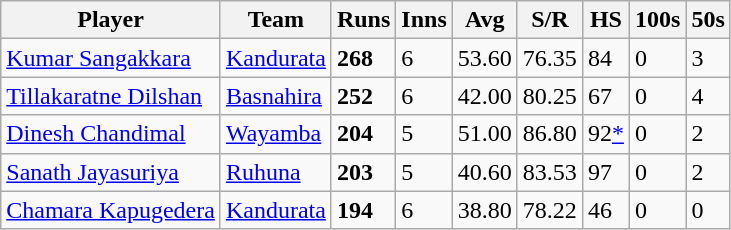<table class="wikitable">
<tr>
<th>Player</th>
<th>Team</th>
<th>Runs</th>
<th>Inns</th>
<th>Avg</th>
<th>S/R</th>
<th>HS</th>
<th>100s</th>
<th>50s</th>
</tr>
<tr>
<td><a href='#'>Kumar Sangakkara</a></td>
<td><a href='#'>Kandurata</a></td>
<td><strong>268</strong></td>
<td>6</td>
<td>53.60</td>
<td>76.35</td>
<td>84</td>
<td>0</td>
<td>3</td>
</tr>
<tr>
<td><a href='#'>Tillakaratne Dilshan</a></td>
<td><a href='#'>Basnahira</a></td>
<td><strong>252</strong></td>
<td>6</td>
<td>42.00</td>
<td>80.25</td>
<td>67</td>
<td>0</td>
<td>4</td>
</tr>
<tr>
<td><a href='#'>Dinesh Chandimal</a></td>
<td><a href='#'>Wayamba</a></td>
<td><strong>204</strong></td>
<td>5</td>
<td>51.00</td>
<td>86.80</td>
<td>92<a href='#'>*</a></td>
<td>0</td>
<td>2</td>
</tr>
<tr>
<td><a href='#'>Sanath Jayasuriya</a></td>
<td><a href='#'>Ruhuna</a></td>
<td><strong>203</strong></td>
<td>5</td>
<td>40.60</td>
<td>83.53</td>
<td>97</td>
<td>0</td>
<td>2</td>
</tr>
<tr>
<td><a href='#'>Chamara Kapugedera</a></td>
<td><a href='#'>Kandurata</a></td>
<td><strong>194</strong></td>
<td>6</td>
<td>38.80</td>
<td>78.22</td>
<td>46</td>
<td>0</td>
<td>0</td>
</tr>
</table>
